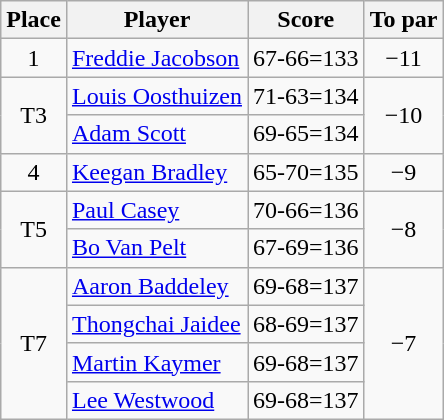<table class="wikitable">
<tr>
<th>Place</th>
<th>Player</th>
<th>Score</th>
<th>To par</th>
</tr>
<tr>
<td align=center>1</td>
<td> <a href='#'>Freddie Jacobson</a></td>
<td align=center>67-66=133</td>
<td align=center>−11</td>
</tr>
<tr>
<td rowspan="2" align=center>T3</td>
<td> <a href='#'>Louis Oosthuizen</a></td>
<td align=center>71-63=134</td>
<td rowspan="2" align=center>−10</td>
</tr>
<tr>
<td> <a href='#'>Adam Scott</a></td>
<td align=center>69-65=134</td>
</tr>
<tr>
<td align=center>4</td>
<td> <a href='#'>Keegan Bradley</a></td>
<td align=center>65-70=135</td>
<td align=center>−9</td>
</tr>
<tr>
<td rowspan="2" align=center>T5</td>
<td> <a href='#'>Paul Casey</a></td>
<td align=center>70-66=136</td>
<td rowspan="2" align=center>−8</td>
</tr>
<tr>
<td> <a href='#'>Bo Van Pelt</a></td>
<td align=center>67-69=136</td>
</tr>
<tr>
<td rowspan="4" align=center>T7</td>
<td> <a href='#'>Aaron Baddeley</a></td>
<td align=center>69-68=137</td>
<td rowspan="4" align=center>−7</td>
</tr>
<tr>
<td> <a href='#'>Thongchai Jaidee</a></td>
<td align=center>68-69=137</td>
</tr>
<tr>
<td> <a href='#'>Martin Kaymer</a></td>
<td align=center>69-68=137</td>
</tr>
<tr>
<td> <a href='#'>Lee Westwood</a></td>
<td align=center>69-68=137</td>
</tr>
</table>
